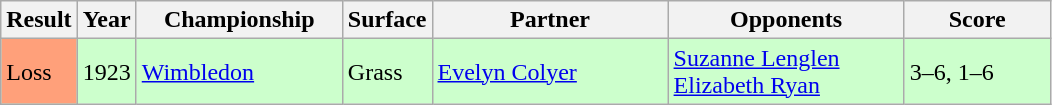<table class="sortable wikitable">
<tr>
<th style="width:40px">Result</th>
<th style="width:30px">Year</th>
<th style="width:130px">Championship</th>
<th style="width:50px">Surface</th>
<th style="width:150px">Partner</th>
<th style="width:150px">Opponents</th>
<th style="width:90px" class="unsortable">Score</th>
</tr>
<tr style="background:#cfc;">
<td style="background:#ffa07a;">Loss</td>
<td>1923</td>
<td><a href='#'>Wimbledon</a></td>
<td>Grass</td>
<td> <a href='#'>Evelyn Colyer</a></td>
<td> <a href='#'>Suzanne Lenglen</a> <br>  <a href='#'>Elizabeth Ryan</a></td>
<td>3–6, 1–6</td>
</tr>
</table>
